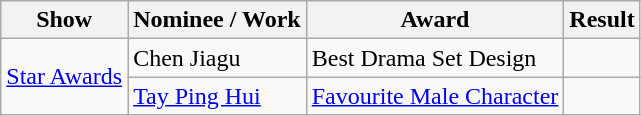<table class="wikitable">
<tr>
<th>Show</th>
<th>Nominee / Work</th>
<th>Award</th>
<th class="unsortable">Result</th>
</tr>
<tr>
<td rowspan="2"><a href='#'>Star Awards</a></td>
<td>Chen Jiagu</td>
<td>Best Drama Set Design</td>
<td></td>
</tr>
<tr>
<td><a href='#'>Tay Ping Hui</a></td>
<td><a href='#'>Favourite Male Character</a></td>
<td></td>
</tr>
</table>
